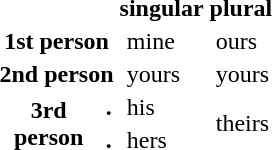<table>
<tr>
<th colspan="2"></th>
<th colspan="2">singular</th>
<th colspan="2">plural</th>
</tr>
<tr>
<th colspan="2">1st person</th>
<td></td>
<td>mine</td>
<td></td>
<td>ours</td>
</tr>
<tr>
<th colspan="2">2nd person</th>
<td></td>
<td>yours</td>
<td></td>
<td>yours</td>
</tr>
<tr>
<th rowspan="2">3rd<br>person</th>
<th>.</th>
<td></td>
<td>his</td>
<td rowspan="2"></td>
<td rowspan="2">theirs</td>
</tr>
<tr>
<th>.</th>
<td></td>
<td>hers</td>
</tr>
</table>
